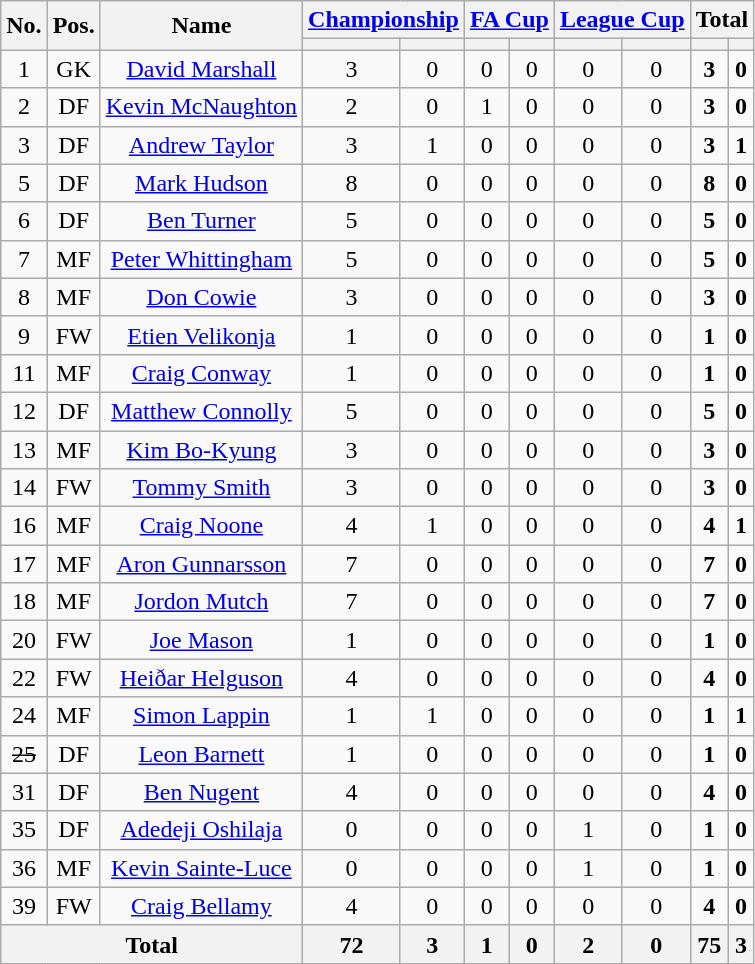<table class="wikitable sortable" style="text-align: center;">
<tr>
<th rowspan="2">No.</th>
<th rowspan="2">Pos.</th>
<th rowspan="2">Name</th>
<th colspan="2"><a href='#'>Championship</a></th>
<th colspan="2"><a href='#'>FA Cup</a></th>
<th colspan="2"><a href='#'>League Cup</a></th>
<th colspan="2">Total</th>
</tr>
<tr>
<th></th>
<th></th>
<th></th>
<th></th>
<th></th>
<th></th>
<th></th>
<th></th>
</tr>
<tr>
<td>1</td>
<td>GK</td>
<td><a href='#'>David Marshall</a></td>
<td>3</td>
<td>0</td>
<td>0</td>
<td>0</td>
<td>0</td>
<td>0</td>
<td><strong>3</strong></td>
<td><strong>0</strong></td>
</tr>
<tr>
<td>2</td>
<td>DF</td>
<td><a href='#'>Kevin McNaughton</a></td>
<td>2</td>
<td>0</td>
<td>1</td>
<td>0</td>
<td>0</td>
<td>0</td>
<td><strong>3</strong></td>
<td><strong>0</strong></td>
</tr>
<tr>
<td>3</td>
<td>DF</td>
<td><a href='#'>Andrew Taylor</a></td>
<td>3</td>
<td>1</td>
<td>0</td>
<td>0</td>
<td>0</td>
<td>0</td>
<td><strong>3</strong></td>
<td><strong>1</strong></td>
</tr>
<tr>
<td>5</td>
<td>DF</td>
<td><a href='#'>Mark Hudson</a></td>
<td>8</td>
<td>0</td>
<td>0</td>
<td>0</td>
<td>0</td>
<td>0</td>
<td><strong>8</strong></td>
<td><strong>0</strong></td>
</tr>
<tr>
<td>6</td>
<td>DF</td>
<td><a href='#'>Ben Turner</a></td>
<td>5</td>
<td>0</td>
<td>0</td>
<td>0</td>
<td>0</td>
<td>0</td>
<td><strong>5</strong></td>
<td><strong>0</strong></td>
</tr>
<tr>
<td>7</td>
<td>MF</td>
<td><a href='#'>Peter Whittingham</a></td>
<td>5</td>
<td>0</td>
<td>0</td>
<td>0</td>
<td>0</td>
<td>0</td>
<td><strong>5</strong></td>
<td><strong>0</strong></td>
</tr>
<tr>
<td>8</td>
<td>MF</td>
<td><a href='#'>Don Cowie</a></td>
<td>3</td>
<td>0</td>
<td>0</td>
<td>0</td>
<td>0</td>
<td>0</td>
<td><strong>3</strong></td>
<td><strong>0</strong></td>
</tr>
<tr>
<td>9</td>
<td>FW</td>
<td><a href='#'>Etien Velikonja</a></td>
<td>1</td>
<td>0</td>
<td>0</td>
<td>0</td>
<td>0</td>
<td>0</td>
<td><strong>1</strong></td>
<td><strong>0</strong></td>
</tr>
<tr>
<td>11</td>
<td>MF</td>
<td><a href='#'>Craig Conway</a></td>
<td>1</td>
<td>0</td>
<td>0</td>
<td>0</td>
<td>0</td>
<td>0</td>
<td><strong>1</strong></td>
<td><strong>0</strong></td>
</tr>
<tr>
<td>12</td>
<td>DF</td>
<td><a href='#'>Matthew Connolly</a></td>
<td>5</td>
<td>0</td>
<td>0</td>
<td>0</td>
<td>0</td>
<td>0</td>
<td><strong>5</strong></td>
<td><strong>0</strong></td>
</tr>
<tr>
<td>13</td>
<td>MF</td>
<td><a href='#'>Kim Bo-Kyung</a></td>
<td>3</td>
<td>0</td>
<td>0</td>
<td>0</td>
<td>0</td>
<td>0</td>
<td><strong>3</strong></td>
<td><strong>0</strong></td>
</tr>
<tr>
<td>14</td>
<td>FW</td>
<td><a href='#'>Tommy Smith</a></td>
<td>3</td>
<td>0</td>
<td>0</td>
<td>0</td>
<td>0</td>
<td>0</td>
<td><strong>3</strong></td>
<td><strong>0</strong></td>
</tr>
<tr>
<td>16</td>
<td>MF</td>
<td><a href='#'>Craig Noone</a></td>
<td>4</td>
<td>1</td>
<td>0</td>
<td>0</td>
<td>0</td>
<td>0</td>
<td><strong>4</strong></td>
<td><strong>1</strong></td>
</tr>
<tr>
<td>17</td>
<td>MF</td>
<td><a href='#'>Aron Gunnarsson</a></td>
<td>7</td>
<td>0</td>
<td>0</td>
<td>0</td>
<td>0</td>
<td>0</td>
<td><strong>7</strong></td>
<td><strong>0</strong></td>
</tr>
<tr>
<td>18</td>
<td>MF</td>
<td><a href='#'>Jordon Mutch</a></td>
<td>7</td>
<td>0</td>
<td>0</td>
<td>0</td>
<td>0</td>
<td>0</td>
<td><strong>7</strong></td>
<td><strong>0</strong></td>
</tr>
<tr>
<td>20</td>
<td>FW</td>
<td><a href='#'>Joe Mason</a></td>
<td>1</td>
<td>0</td>
<td>0</td>
<td>0</td>
<td>0</td>
<td>0</td>
<td><strong>1</strong></td>
<td><strong>0</strong></td>
</tr>
<tr>
<td>22</td>
<td>FW</td>
<td><a href='#'>Heiðar Helguson</a></td>
<td>4</td>
<td>0</td>
<td>0</td>
<td>0</td>
<td>0</td>
<td>0</td>
<td><strong>4</strong></td>
<td><strong>0</strong></td>
</tr>
<tr>
<td>24</td>
<td>MF</td>
<td><a href='#'>Simon Lappin</a></td>
<td>1</td>
<td>1</td>
<td>0</td>
<td>0</td>
<td>0</td>
<td>0</td>
<td><strong>1</strong></td>
<td><strong>1</strong></td>
</tr>
<tr>
<td><s>25</s></td>
<td>DF</td>
<td><a href='#'>Leon Barnett</a></td>
<td>1</td>
<td>0</td>
<td>0</td>
<td>0</td>
<td>0</td>
<td>0</td>
<td><strong>1</strong></td>
<td><strong>0</strong></td>
</tr>
<tr>
<td>31</td>
<td>DF</td>
<td><a href='#'>Ben Nugent</a></td>
<td>4</td>
<td>0</td>
<td>0</td>
<td>0</td>
<td>0</td>
<td>0</td>
<td><strong>4</strong></td>
<td><strong>0</strong></td>
</tr>
<tr>
<td>35</td>
<td>DF</td>
<td><a href='#'>Adedeji Oshilaja</a></td>
<td>0</td>
<td>0</td>
<td>0</td>
<td>0</td>
<td>1</td>
<td>0</td>
<td><strong>1</strong></td>
<td><strong>0</strong></td>
</tr>
<tr>
<td>36</td>
<td>MF</td>
<td><a href='#'>Kevin Sainte-Luce</a></td>
<td>0</td>
<td>0</td>
<td>0</td>
<td>0</td>
<td>1</td>
<td>0</td>
<td><strong>1</strong></td>
<td><strong>0</strong></td>
</tr>
<tr>
<td>39</td>
<td>FW</td>
<td><a href='#'>Craig Bellamy</a></td>
<td>4</td>
<td>0</td>
<td>0</td>
<td>0</td>
<td>0</td>
<td>0</td>
<td><strong>4</strong></td>
<td><strong>0</strong></td>
</tr>
<tr>
<th colspan=3>Total</th>
<th>72</th>
<th>3</th>
<th>1</th>
<th>0</th>
<th>2</th>
<th>0</th>
<th>75</th>
<th>3</th>
</tr>
</table>
